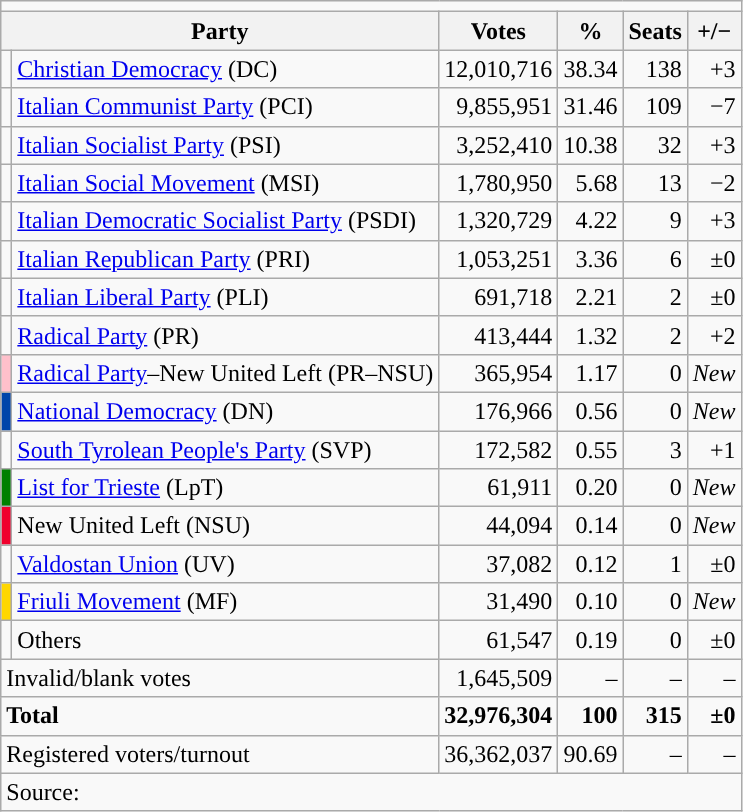<table class="wikitable" style="text-align:right">
<tr>
<td colspan="6"></td>
</tr>
<tr>
<th colspan=2>Party</th>
<th>Votes</th>
<th>%</th>
<th>Seats</th>
<th>+/−</th>
</tr>
<tr>
<td style="background-color:"></td>
<td align=left><a href='#'>Christian Democracy</a> (DC)</td>
<td>12,010,716</td>
<td>38.34</td>
<td>138</td>
<td><span>+3</span></td>
</tr>
<tr>
<td style="background-color:"></td>
<td align=left><a href='#'>Italian Communist Party</a> (PCI)</td>
<td>9,855,951</td>
<td>31.46</td>
<td>109</td>
<td><span>−7</span></td>
</tr>
<tr>
<td style="background-color:"></td>
<td align=left><a href='#'>Italian Socialist Party</a> (PSI)</td>
<td>3,252,410</td>
<td>10.38</td>
<td>32</td>
<td><span>+3</span></td>
</tr>
<tr>
<td style="background-color:"></td>
<td align=left><a href='#'>Italian Social Movement</a> (MSI)</td>
<td>1,780,950</td>
<td>5.68</td>
<td>13</td>
<td><span>−2</span></td>
</tr>
<tr>
<td style="background-color:"></td>
<td align=left><a href='#'>Italian Democratic Socialist Party</a> (PSDI)</td>
<td>1,320,729</td>
<td>4.22</td>
<td>9</td>
<td><span>+3</span></td>
</tr>
<tr>
<td style="background-color:"></td>
<td align=left><a href='#'>Italian Republican Party</a> (PRI)</td>
<td>1,053,251</td>
<td>3.36</td>
<td>6</td>
<td>±0</td>
</tr>
<tr>
<td style="background-color:"></td>
<td align=left><a href='#'>Italian Liberal Party</a> (PLI)</td>
<td>691,718</td>
<td>2.21</td>
<td>2</td>
<td>±0</td>
</tr>
<tr>
<td style="background-color:"></td>
<td align=left><a href='#'>Radical Party</a> (PR)</td>
<td>413,444</td>
<td>1.32</td>
<td>2</td>
<td><span>+2</span></td>
</tr>
<tr>
<td style="background-color:pink"></td>
<td align=left><a href='#'>Radical Party</a>–New United Left (PR–NSU)</td>
<td>365,954</td>
<td>1.17</td>
<td>0</td>
<td><em>New</em></td>
</tr>
<tr>
<td style="background-color:#0045AA"></td>
<td align=left><a href='#'>National Democracy</a> (DN)</td>
<td>176,966</td>
<td>0.56</td>
<td>0</td>
<td><em>New</em></td>
</tr>
<tr>
<td style="background-color:"></td>
<td align=left><a href='#'>South Tyrolean People's Party</a> (SVP)</td>
<td>172,582</td>
<td>0.55</td>
<td>3</td>
<td><span>+1</span></td>
</tr>
<tr>
<td style="background-color:green"></td>
<td align=left><a href='#'>List for Trieste</a> (LpT)</td>
<td>61,911</td>
<td>0.20</td>
<td>0</td>
<td><em>New</em></td>
</tr>
<tr>
<td style="background-color:#F0002D"></td>
<td align=left>New United Left (NSU)</td>
<td>44,094</td>
<td>0.14</td>
<td>0</td>
<td><em>New</em></td>
</tr>
<tr>
<td style="background-color:"></td>
<td align=left><a href='#'>Valdostan Union</a> (UV)</td>
<td>37,082</td>
<td>0.12</td>
<td>1</td>
<td>±0</td>
</tr>
<tr>
<td style="background-color:gold"></td>
<td align=left><a href='#'>Friuli Movement</a> (MF)</td>
<td>31,490</td>
<td>0.10</td>
<td>0</td>
<td><em>New</em></td>
</tr>
<tr>
<td style="background-color:"></td>
<td align=left>Others</td>
<td>61,547</td>
<td>0.19</td>
<td>0</td>
<td>±0</td>
</tr>
<tr>
<td align=left colspan=2>Invalid/blank votes</td>
<td>1,645,509</td>
<td>–</td>
<td>–</td>
<td>–</td>
</tr>
<tr>
<td align=left colspan=2><strong>Total</strong></td>
<td><strong>32,976,304</strong></td>
<td><strong>100</strong></td>
<td><strong>315</strong></td>
<td><strong>±0</strong></td>
</tr>
<tr>
<td align=left colspan=2>Registered voters/turnout</td>
<td>36,362,037</td>
<td>90.69</td>
<td>–</td>
<td>–</td>
</tr>
<tr>
<td align=left colspan=6>Source: </td>
</tr>
</table>
